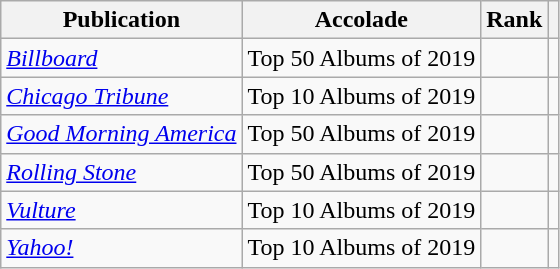<table class="wikitable sortable">
<tr>
<th>Publication</th>
<th>Accolade</th>
<th>Rank</th>
<th class="unsortable"></th>
</tr>
<tr>
<td><em><a href='#'>Billboard</a></em></td>
<td>Top 50 Albums of 2019</td>
<td></td>
<td></td>
</tr>
<tr>
<td><em><a href='#'>Chicago Tribune</a></em></td>
<td>Top 10 Albums of 2019</td>
<td></td>
<td></td>
</tr>
<tr>
<td><em><a href='#'>Good Morning America</a></em></td>
<td>Top 50 Albums of 2019</td>
<td></td>
<td></td>
</tr>
<tr>
<td><em><a href='#'>Rolling Stone</a></em></td>
<td>Top 50 Albums of 2019</td>
<td></td>
<td></td>
</tr>
<tr>
<td><em><a href='#'>Vulture</a></em></td>
<td>Top 10 Albums of 2019</td>
<td></td>
<td></td>
</tr>
<tr>
<td><em><a href='#'>Yahoo!</a></em></td>
<td>Top 10 Albums of 2019</td>
<td></td>
<td></td>
</tr>
</table>
